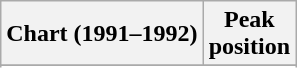<table class="wikitable sortable">
<tr>
<th>Chart (1991–1992)</th>
<th>Peak<br>position</th>
</tr>
<tr>
</tr>
<tr>
</tr>
</table>
